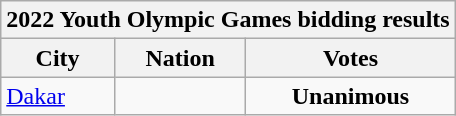<table class="wikitable">
<tr>
<th colspan="7">2022 Youth Olympic Games bidding results</th>
</tr>
<tr>
<th>City</th>
<th>Nation</th>
<th>Votes</th>
</tr>
<tr>
<td><a href='#'>Dakar</a></td>
<td></td>
<td align=center><strong>Unanimous</strong></td>
</tr>
</table>
